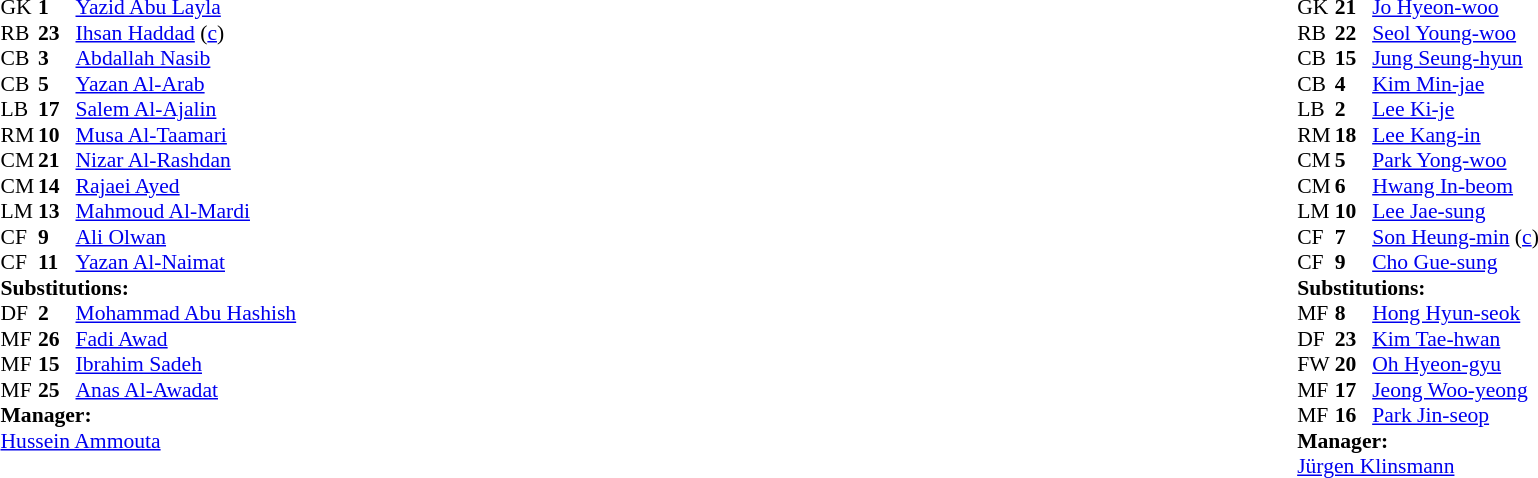<table width="100%">
<tr>
<td valign="top" width="40%"><br><table style="font-size: 90%" cellspacing="0" cellpadding="0">
<tr>
<th width=25></th>
<th width=25></th>
</tr>
<tr>
<td>GK</td>
<td><strong>1</strong></td>
<td><a href='#'>Yazid Abu Layla</a></td>
</tr>
<tr>
<td>RB</td>
<td><strong>23</strong></td>
<td><a href='#'>Ihsan Haddad</a> (<a href='#'>c</a>)</td>
<td></td>
</tr>
<tr>
<td>CB</td>
<td><strong>3</strong></td>
<td><a href='#'>Abdallah Nasib</a></td>
</tr>
<tr>
<td>CB</td>
<td><strong>5</strong></td>
<td><a href='#'>Yazan Al-Arab</a></td>
<td></td>
</tr>
<tr>
<td>LB</td>
<td><strong>17</strong></td>
<td><a href='#'>Salem Al-Ajalin</a></td>
</tr>
<tr>
<td>RM</td>
<td><strong>10</strong></td>
<td><a href='#'>Musa Al-Taamari</a></td>
<td></td>
</tr>
<tr>
<td>CM</td>
<td><strong>21</strong></td>
<td><a href='#'>Nizar Al-Rashdan</a></td>
<td></td>
<td></td>
</tr>
<tr>
<td>CM</td>
<td><strong>14</strong></td>
<td><a href='#'>Rajaei Ayed</a></td>
<td></td>
<td></td>
</tr>
<tr>
<td>LM</td>
<td><strong>13</strong></td>
<td><a href='#'>Mahmoud Al-Mardi</a></td>
<td></td>
<td></td>
</tr>
<tr>
<td>CF</td>
<td><strong>9</strong></td>
<td><a href='#'>Ali Olwan</a></td>
</tr>
<tr>
<td>CF</td>
<td><strong>11</strong></td>
<td><a href='#'>Yazan Al-Naimat</a></td>
<td></td>
<td></td>
</tr>
<tr>
<td colspan=3><strong>Substitutions:</strong></td>
</tr>
<tr>
<td>DF</td>
<td><strong>2</strong></td>
<td><a href='#'>Mohammad Abu Hashish</a></td>
<td></td>
<td></td>
</tr>
<tr>
<td>MF</td>
<td><strong>26</strong></td>
<td><a href='#'>Fadi Awad</a></td>
<td></td>
<td></td>
</tr>
<tr>
<td>MF</td>
<td><strong>15</strong></td>
<td><a href='#'>Ibrahim Sadeh</a></td>
<td></td>
<td></td>
</tr>
<tr>
<td>MF</td>
<td><strong>25</strong></td>
<td><a href='#'>Anas Al-Awadat</a></td>
<td></td>
<td></td>
</tr>
<tr>
<td colspan=3><strong>Manager:</strong></td>
</tr>
<tr>
<td colspan=3> <a href='#'>Hussein Ammouta</a></td>
</tr>
</table>
</td>
<td valign="top"></td>
<td valign="top" width="50%"><br><table style="font-size:90%; margin:auto" cellspacing="0" cellpadding="0">
<tr>
<th width=25></th>
<th width=25></th>
</tr>
<tr>
<td>GK</td>
<td><strong>21</strong></td>
<td><a href='#'>Jo Hyeon-woo</a></td>
</tr>
<tr>
<td>RB</td>
<td><strong>22</strong></td>
<td><a href='#'>Seol Young-woo</a></td>
</tr>
<tr>
<td>CB</td>
<td><strong>15</strong></td>
<td><a href='#'>Jung Seung-hyun</a></td>
</tr>
<tr>
<td>CB</td>
<td><strong>4</strong></td>
<td><a href='#'>Kim Min-jae</a></td>
</tr>
<tr>
<td>LB</td>
<td><strong>2</strong></td>
<td><a href='#'>Lee Ki-je</a></td>
<td></td>
<td></td>
</tr>
<tr>
<td>RM</td>
<td><strong>18</strong></td>
<td><a href='#'>Lee Kang-in</a></td>
</tr>
<tr>
<td>CM</td>
<td><strong>5</strong></td>
<td><a href='#'>Park Yong-woo</a></td>
<td></td>
<td></td>
</tr>
<tr>
<td>CM</td>
<td><strong>6</strong></td>
<td><a href='#'>Hwang In-beom</a></td>
<td></td>
<td></td>
</tr>
<tr>
<td>LM</td>
<td><strong>10</strong></td>
<td><a href='#'>Lee Jae-sung</a></td>
<td></td>
<td></td>
</tr>
<tr>
<td>CF</td>
<td><strong>7</strong></td>
<td><a href='#'>Son Heung-min</a> (<a href='#'>c</a>)</td>
</tr>
<tr>
<td>CF</td>
<td><strong>9</strong></td>
<td><a href='#'>Cho Gue-sung</a></td>
<td></td>
<td></td>
</tr>
<tr>
<td colspan=3><strong>Substitutions:</strong></td>
</tr>
<tr>
<td>MF</td>
<td><strong>8</strong></td>
<td><a href='#'>Hong Hyun-seok</a></td>
<td></td>
<td></td>
</tr>
<tr>
<td>DF</td>
<td><strong>23</strong></td>
<td><a href='#'>Kim Tae-hwan</a></td>
<td></td>
<td></td>
</tr>
<tr>
<td>FW</td>
<td><strong>20</strong></td>
<td><a href='#'>Oh Hyeon-gyu</a></td>
<td></td>
<td></td>
</tr>
<tr>
<td>MF</td>
<td><strong>17</strong></td>
<td><a href='#'>Jeong Woo-yeong</a></td>
<td></td>
<td></td>
</tr>
<tr>
<td>MF</td>
<td><strong>16</strong></td>
<td><a href='#'>Park Jin-seop</a></td>
<td></td>
<td></td>
</tr>
<tr>
<td colspan=3><strong>Manager:</strong></td>
</tr>
<tr>
<td colspan=3> <a href='#'>Jürgen Klinsmann</a></td>
</tr>
</table>
</td>
</tr>
</table>
